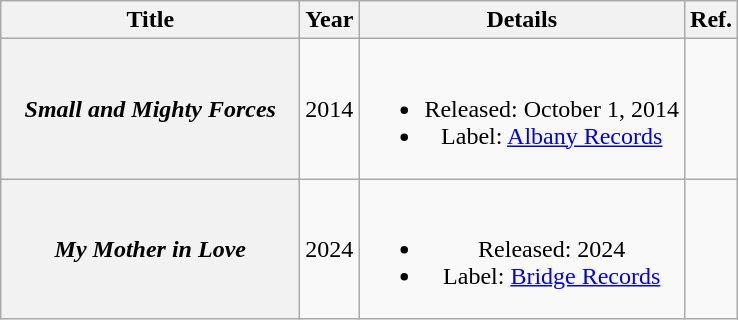<table class="wikitable plainrowheaders" style="text-align:center;">
<tr>
<th scope="col" style="width:12em;">Title</th>
<th scope="col">Year</th>
<th scope="col">Details</th>
<th scope="col">Ref.</th>
</tr>
<tr>
<th scope="row"><em>Small and Mighty Forces</em></th>
<td>2014</td>
<td><br><ul><li>Released: October 1, 2014</li><li>Label: <a href='#'>Albany Records</a></li></ul></td>
<td></td>
</tr>
<tr>
<th scope="row"><em>My Mother in Love</em></th>
<td>2024</td>
<td><br><ul><li>Released: 2024</li><li>Label: <a href='#'>Bridge Records</a></li></ul></td>
<td></td>
</tr>
</table>
